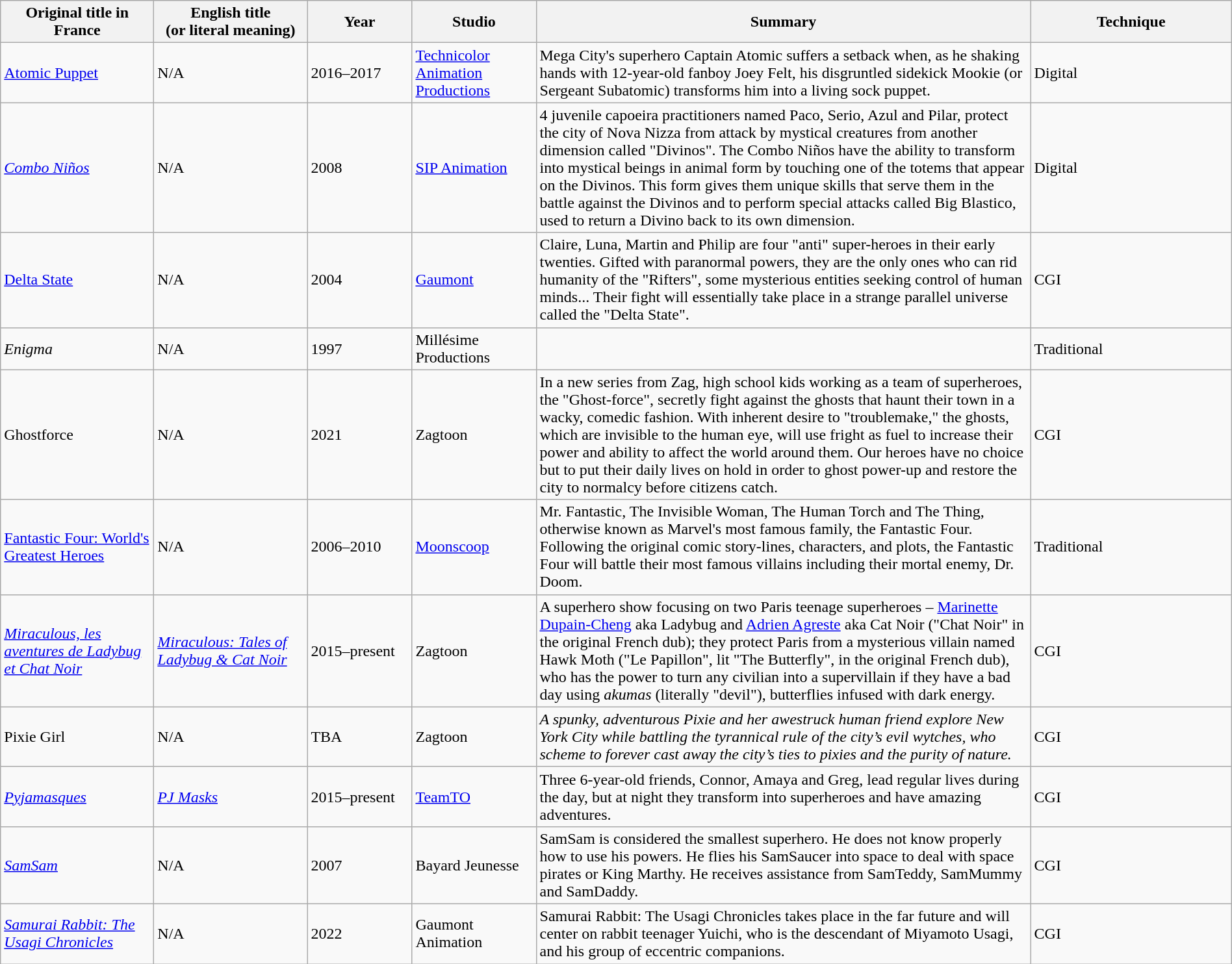<table class="wikitable sortable" style="width:100%;">
<tr>
<th style="width:150px;">Original title in France</th>
<th style="width:150px;">English title<br>(or literal meaning)</th>
<th style="width:100px;">Year</th>
<th style="width:120px;">Studio</th>
<th style="width:500px;">Summary</th>
<th>Technique</th>
</tr>
<tr>
<td><a href='#'>Atomic Puppet</a></td>
<td>N/A</td>
<td>2016–2017</td>
<td><a href='#'>Technicolor Animation Productions</a></td>
<td>Mega City's superhero Captain Atomic suffers a setback when, as he shaking hands with 12-year-old fanboy Joey Felt, his disgruntled sidekick Mookie (or Sergeant Subatomic) transforms him into a living sock puppet.</td>
<td>Digital</td>
</tr>
<tr>
<td><em><a href='#'>Combo Niños</a></em></td>
<td>N/A</td>
<td>2008</td>
<td><a href='#'>SIP Animation</a></td>
<td>4 juvenile capoeira practitioners named Paco, Serio, Azul and Pilar, protect the city of Nova Nizza from attack by mystical creatures from another dimension called "Divinos". The Combo Niños have the ability to transform into mystical beings in animal form by touching one of the totems that appear on the Divinos. This form gives them unique skills that serve them in the battle against the Divinos and to perform special attacks called Big Blastico, used to return a Divino back to its own dimension.</td>
<td>Digital</td>
</tr>
<tr>
<td><a href='#'>Delta State</a></td>
<td>N/A</td>
<td>2004</td>
<td><a href='#'>Gaumont</a></td>
<td>Claire, Luna, Martin and Philip are four "anti" super-heroes in their early twenties. Gifted with paranormal powers, they are the only ones who can rid humanity of the "Rifters", some mysterious entities seeking control of human minds... Their fight will essentially take place in a strange parallel universe called the "Delta State".</td>
<td>CGI</td>
</tr>
<tr>
<td><em>Enigma</em></td>
<td>N/A</td>
<td>1997</td>
<td>Millésime Productions</td>
<td></td>
<td>Traditional</td>
</tr>
<tr>
<td>Ghostforce</td>
<td>N/A</td>
<td>2021</td>
<td>Zagtoon</td>
<td>In a new series from Zag, high school kids working as a team of superheroes, the "Ghost-force", secretly fight against the ghosts that haunt their town in a wacky, comedic fashion. With inherent desire to "troublemake," the ghosts, which are invisible to the human eye, will use fright as fuel to increase their power and ability to affect the world around them. Our heroes have no choice but to put their daily lives on hold in order to ghost power-up and restore the city to normalcy before citizens catch.</td>
<td>CGI</td>
</tr>
<tr>
<td><a href='#'>Fantastic Four: World's Greatest Heroes</a></td>
<td>N/A</td>
<td>2006–2010</td>
<td><a href='#'>Moonscoop</a></td>
<td>Mr. Fantastic, The Invisible Woman, The Human Torch and The Thing, otherwise known as Marvel's most famous family, the Fantastic Four. Following the original comic story-lines, characters, and plots, the Fantastic Four will battle their most famous villains including their mortal enemy, Dr. Doom.</td>
<td>Traditional</td>
</tr>
<tr>
<td><em><a href='#'>Miraculous, les aventures de Ladybug et Chat Noir</a></em></td>
<td><em><a href='#'>Miraculous: Tales of Ladybug & Cat Noir</a></em></td>
<td>2015–present</td>
<td>Zagtoon</td>
<td>A superhero show focusing on two Paris teenage superheroes – <a href='#'>Marinette Dupain-Cheng</a> aka Ladybug and <a href='#'>Adrien Agreste</a> aka Cat Noir ("Chat Noir" in the original French dub); they protect Paris from a mysterious villain named Hawk Moth ("Le Papillon", lit "The Butterfly", in the original French dub), who has the power to turn any civilian into a supervillain if they have a bad day using <em>akumas</em> (literally "devil"), butterflies infused with dark energy.</td>
<td>CGI</td>
</tr>
<tr>
<td>Pixie Girl</td>
<td>N/A</td>
<td>TBA</td>
<td>Zagtoon</td>
<td><em>A spunky, adventurous Pixie and her awestruck human friend explore New York City while battling the tyrannical rule of the city’s evil wytches, who scheme to forever cast away the city’s ties to pixies and the purity of nature.</em></td>
<td>CGI</td>
</tr>
<tr>
<td><em><a href='#'>Pyjamasques</a></em></td>
<td><em><a href='#'>PJ Masks</a></em></td>
<td>2015–present</td>
<td><a href='#'>TeamTO</a></td>
<td>Three 6-year-old friends, Connor, Amaya and Greg, lead regular lives during the day, but at night they transform into superheroes and have amazing adventures.</td>
<td>CGI</td>
</tr>
<tr>
<td><em><a href='#'>SamSam</a></em></td>
<td>N/A</td>
<td>2007</td>
<td>Bayard Jeunesse</td>
<td>SamSam is considered the smallest superhero. He does not know properly how to use his powers. He flies his SamSaucer into space to deal with space pirates or King Marthy. He receives assistance from SamTeddy, SamMummy and SamDaddy.</td>
<td>CGI</td>
</tr>
<tr>
<td><em><a href='#'>Samurai Rabbit: The Usagi Chronicles</a></em></td>
<td>N/A</td>
<td>2022</td>
<td>Gaumont Animation</td>
<td>Samurai Rabbit: The Usagi Chronicles takes place in the far future and will center on rabbit teenager Yuichi, who is the descendant of Miyamoto Usagi, and his group of eccentric companions.</td>
<td>CGI</td>
</tr>
</table>
